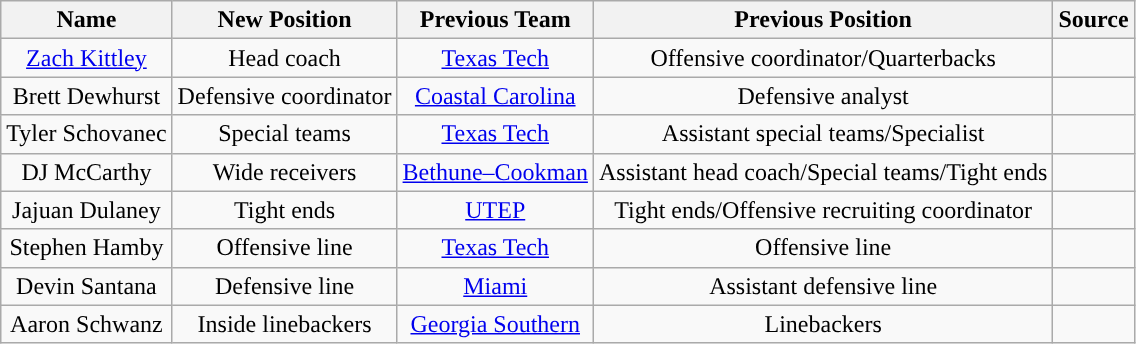<table class="wikitable">
<tr>
<th style="text-align:center; ">Name</th>
<th style="text-align:center; ">New Position</th>
<th style="text-align:center; ">Previous Team</th>
<th style="text-align:center; ">Previous Position</th>
<th style="text-align:center; ">Source</th>
</tr>
<tr align="center">
<td><a href='#'>Zach Kittley</a></td>
<td>Head coach</td>
<td><a href='#'>Texas Tech</a></td>
<td>Offensive coordinator/Quarterbacks</td>
<td></td>
</tr>
<tr align="center">
<td>Brett Dewhurst</td>
<td>Defensive coordinator</td>
<td><a href='#'>Coastal Carolina</a></td>
<td>Defensive analyst</td>
<td></td>
</tr>
<tr align="center">
<td>Tyler Schovanec</td>
<td>Special teams</td>
<td><a href='#'>Texas Tech</a></td>
<td>Assistant special teams/Specialist</td>
<td></td>
</tr>
<tr align="center">
<td>DJ McCarthy</td>
<td>Wide receivers</td>
<td><a href='#'>Bethune–Cookman</a></td>
<td>Assistant head coach/Special teams/Tight ends</td>
<td></td>
</tr>
<tr align="center">
<td>Jajuan Dulaney</td>
<td>Tight ends</td>
<td><a href='#'>UTEP</a></td>
<td>Tight ends/Offensive recruiting coordinator</td>
<td></td>
</tr>
<tr align="center">
<td>Stephen Hamby</td>
<td>Offensive line</td>
<td><a href='#'>Texas Tech</a></td>
<td>Offensive line</td>
<td></td>
</tr>
<tr align="center">
<td>Devin Santana</td>
<td>Defensive line</td>
<td><a href='#'>Miami</a></td>
<td>Assistant defensive line</td>
<td></td>
</tr>
<tr align="center">
<td>Aaron Schwanz</td>
<td>Inside linebackers</td>
<td><a href='#'>Georgia Southern</a></td>
<td>Linebackers</td>
<td></td>
</tr>
</table>
